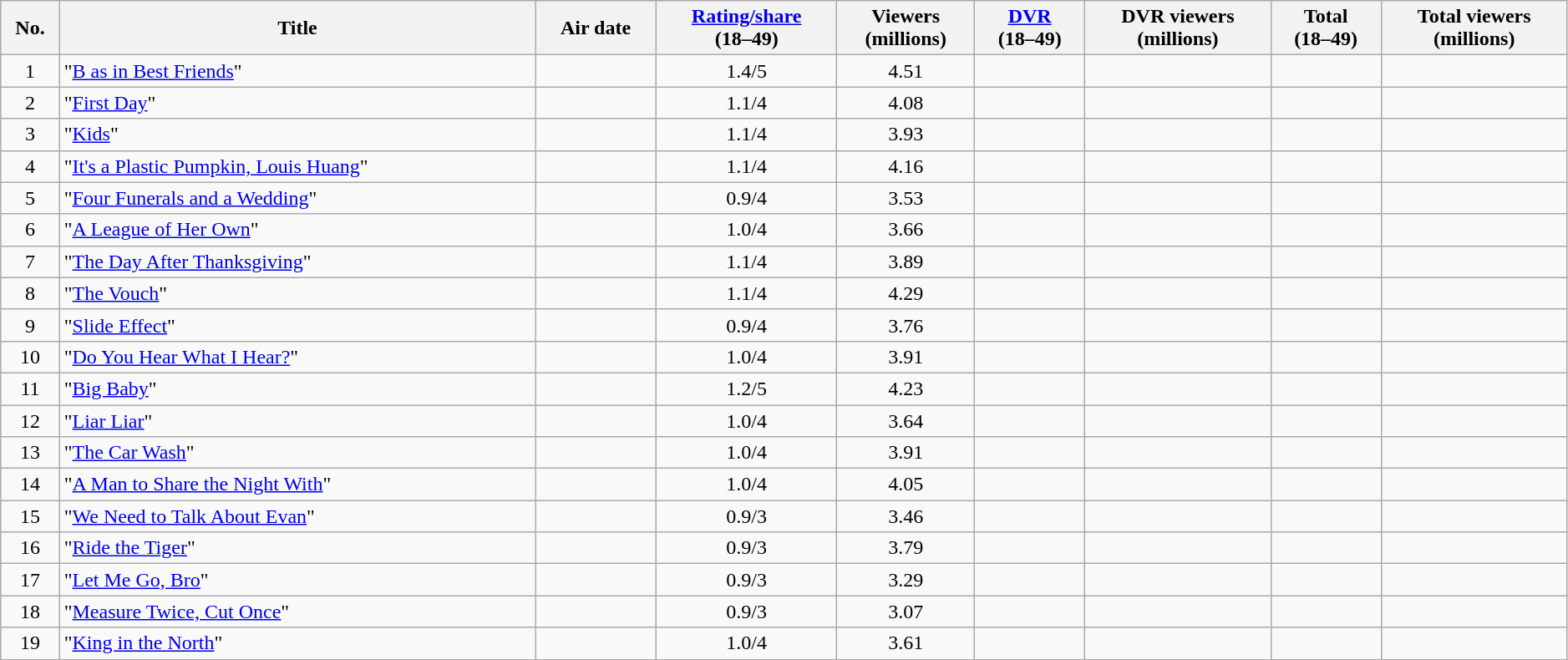<table class="wikitable sortable" style="text-align:center; width:99%">
<tr>
<th>No.</th>
<th>Title</th>
<th>Air date</th>
<th data-sort-type="number"><a href='#'>Rating/share</a><br>(18–49)</th>
<th data-sort-type="number">Viewers<br>(millions)</th>
<th data-sort-type="number"><a href='#'>DVR</a><br>(18–49)</th>
<th data-sort-type="number">DVR viewers<br>(millions)</th>
<th data-sort-type="number">Total<br>(18–49)</th>
<th data-sort-type="number">Total viewers<br>(millions)</th>
</tr>
<tr>
<td>1</td>
<td style="text-align:left;">"<a href='#'>B as in Best Friends</a>"</td>
<td style="text-align:left;"></td>
<td>1.4/5</td>
<td>4.51</td>
<td></td>
<td></td>
<td></td>
<td></td>
</tr>
<tr>
<td>2</td>
<td style="text-align:left;">"<a href='#'>First Day</a>"</td>
<td style="text-align:left;"></td>
<td>1.1/4</td>
<td>4.08</td>
<td></td>
<td></td>
<td></td>
<td></td>
</tr>
<tr>
<td>3</td>
<td style="text-align:left;">"<a href='#'>Kids</a>"</td>
<td style="text-align:left;"></td>
<td>1.1/4</td>
<td>3.93</td>
<td></td>
<td></td>
<td></td>
<td></td>
</tr>
<tr>
<td>4</td>
<td style="text-align:left;">"<a href='#'>It's a Plastic Pumpkin, Louis Huang</a>"</td>
<td style="text-align:left;"></td>
<td>1.1/4</td>
<td>4.16</td>
<td></td>
<td></td>
<td></td>
<td></td>
</tr>
<tr>
<td>5</td>
<td style="text-align:left;">"<a href='#'>Four Funerals and a Wedding</a>"</td>
<td style="text-align:left;"></td>
<td>0.9/4</td>
<td>3.53</td>
<td></td>
<td></td>
<td></td>
<td></td>
</tr>
<tr>
<td>6</td>
<td style="text-align:left;">"<a href='#'>A League of Her Own</a>"</td>
<td style="text-align:left;"></td>
<td>1.0/4</td>
<td>3.66</td>
<td></td>
<td></td>
<td></td>
<td></td>
</tr>
<tr>
<td>7</td>
<td style="text-align:left;">"<a href='#'>The Day After Thanksgiving</a>"</td>
<td style="text-align:left;"></td>
<td>1.1/4</td>
<td>3.89</td>
<td></td>
<td></td>
<td></td>
<td></td>
</tr>
<tr>
<td>8</td>
<td style="text-align:left;">"<a href='#'>The Vouch</a>"</td>
<td style="text-align:left;"></td>
<td>1.1/4</td>
<td>4.29</td>
<td></td>
<td></td>
<td></td>
<td></td>
</tr>
<tr>
<td>9</td>
<td style="text-align:left;">"<a href='#'>Slide Effect</a>"</td>
<td style="text-align:left;"></td>
<td>0.9/4</td>
<td>3.76</td>
<td></td>
<td></td>
<td></td>
<td></td>
</tr>
<tr>
<td>10</td>
<td style="text-align:left;">"<a href='#'>Do You Hear What I Hear?</a>"</td>
<td style="text-align:left;"></td>
<td>1.0/4</td>
<td>3.91</td>
<td></td>
<td></td>
<td></td>
<td></td>
</tr>
<tr>
<td>11</td>
<td style="text-align:left;">"<a href='#'>Big Baby</a>"</td>
<td style="text-align:left;"></td>
<td>1.2/5</td>
<td>4.23</td>
<td></td>
<td></td>
<td></td>
<td></td>
</tr>
<tr>
<td>12</td>
<td style="text-align:left;">"<a href='#'>Liar Liar</a>"</td>
<td style="text-align:left;"></td>
<td>1.0/4</td>
<td>3.64</td>
<td></td>
<td></td>
<td></td>
<td></td>
</tr>
<tr>
<td>13</td>
<td style="text-align:left;">"<a href='#'>The Car Wash</a>"</td>
<td style="text-align:left;"></td>
<td>1.0/4</td>
<td>3.91</td>
<td></td>
<td></td>
<td></td>
<td></td>
</tr>
<tr>
<td>14</td>
<td style="text-align:left;">"<a href='#'>A Man to Share the Night With</a>"</td>
<td style="text-align:left;"></td>
<td>1.0/4</td>
<td>4.05</td>
<td></td>
<td></td>
<td></td>
<td></td>
</tr>
<tr>
<td>15</td>
<td style="text-align:left;">"<a href='#'>We Need to Talk About Evan</a>"</td>
<td style="text-align:left;"></td>
<td>0.9/3</td>
<td>3.46</td>
<td></td>
<td></td>
<td></td>
<td></td>
</tr>
<tr>
<td>16</td>
<td style="text-align:left;">"<a href='#'>Ride the Tiger</a>"</td>
<td style="text-align:left;"></td>
<td>0.9/3</td>
<td>3.79</td>
<td></td>
<td></td>
<td></td>
<td></td>
</tr>
<tr>
<td>17</td>
<td style="text-align:left;">"<a href='#'>Let Me Go, Bro</a>"</td>
<td style="text-align:left;"></td>
<td>0.9/3</td>
<td>3.29</td>
<td></td>
<td></td>
<td></td>
<td></td>
</tr>
<tr>
<td>18</td>
<td style="text-align:left;">"<a href='#'>Measure Twice, Cut Once</a>"</td>
<td style="text-align:left;"></td>
<td>0.9/3</td>
<td>3.07</td>
<td></td>
<td></td>
<td></td>
<td></td>
</tr>
<tr>
<td>19</td>
<td style="text-align:left;">"<a href='#'>King in the North</a>"</td>
<td style="text-align:left;"></td>
<td>1.0/4</td>
<td>3.61</td>
<td></td>
<td></td>
<td></td>
<td></td>
</tr>
<tr>
</tr>
</table>
